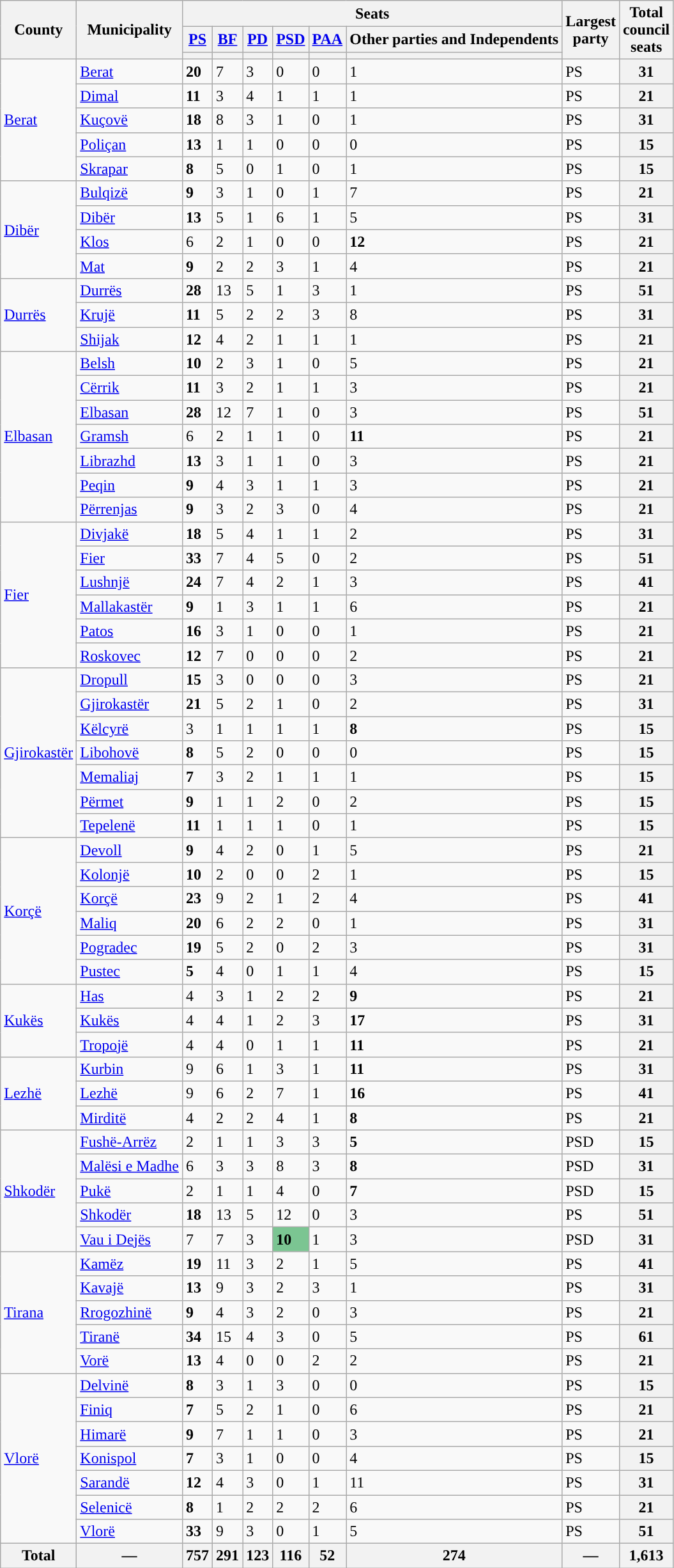<table class="wikitable sortable tpl-blanktablele">
<tr>
<th rowspan="3">County</th>
<th rowspan="3">Municipality</th>
<th colspan=6>Seats</th>
<th class="unsortable" style="width:30px;"  rowspan=3>Largest party</th>
<th style="width:30px;" rowspan=3>Total council seats</th>
</tr>
<tr>
<th><a href='#'>PS</a></th>
<th><a href='#'>BF</a></th>
<th><a href='#'>PD</a></th>
<th><a href='#'>PSD</a></th>
<th><a href='#'>PAA</a></th>
<th>Other parties and Independents</th>
</tr>
<tr>
<th style="background:"></th>
<th style="background:"></th>
<th style="background:"></th>
<th style="background:"></th>
<th style="background:"></th>
<th style="background:"></th>
</tr>
<tr>
<td rowspan="5"><a href='#'>Berat</a></td>
<td><a href='#'>Berat</a></td>
<td><strong>20</strong></td>
<td>7</td>
<td>3</td>
<td>0</td>
<td>0</td>
<td>1</td>
<td>PS</td>
<th>31</th>
</tr>
<tr>
<td><a href='#'>Dimal</a></td>
<td><strong>11</strong></td>
<td>3</td>
<td>4</td>
<td>1</td>
<td>1</td>
<td>1</td>
<td>PS</td>
<th>21</th>
</tr>
<tr>
<td><a href='#'>Kuçovë</a></td>
<td><strong>18</strong></td>
<td>8</td>
<td>3</td>
<td>1</td>
<td>0</td>
<td>1</td>
<td>PS</td>
<th>31</th>
</tr>
<tr>
<td><a href='#'>Poliçan</a></td>
<td><strong>13</strong></td>
<td>1</td>
<td>1</td>
<td>0</td>
<td>0</td>
<td>0</td>
<td>PS</td>
<th>15</th>
</tr>
<tr>
<td><a href='#'>Skrapar</a></td>
<td><strong>8</strong></td>
<td>5</td>
<td>0</td>
<td>1</td>
<td>0</td>
<td>1</td>
<td>PS</td>
<th>15</th>
</tr>
<tr>
<td rowspan="4"><a href='#'>Dibër</a></td>
<td><a href='#'>Bulqizë</a></td>
<td><strong>9</strong></td>
<td>3</td>
<td>1</td>
<td>0</td>
<td>1</td>
<td>7</td>
<td>PS</td>
<th>21</th>
</tr>
<tr>
<td><a href='#'>Dibër</a></td>
<td><strong>13</strong></td>
<td>5</td>
<td>1</td>
<td>6</td>
<td>1</td>
<td>5</td>
<td>PS</td>
<th>31</th>
</tr>
<tr>
<td><a href='#'>Klos</a></td>
<td>6</td>
<td>2</td>
<td>1</td>
<td>0</td>
<td>0</td>
<td><strong>12</strong></td>
<td>PS</td>
<th>21</th>
</tr>
<tr>
<td><a href='#'>Mat</a></td>
<td><strong>9</strong></td>
<td>2</td>
<td>2</td>
<td>3</td>
<td>1</td>
<td>4</td>
<td>PS</td>
<th>21</th>
</tr>
<tr>
<td rowspan="3"><a href='#'>Durrës</a></td>
<td><a href='#'>Durrës</a></td>
<td><strong>28</strong></td>
<td>13</td>
<td>5</td>
<td>1</td>
<td>3</td>
<td>1</td>
<td>PS</td>
<th>51</th>
</tr>
<tr>
<td><a href='#'>Krujë</a></td>
<td><strong>11</strong></td>
<td>5</td>
<td>2</td>
<td>2</td>
<td>3</td>
<td>8</td>
<td>PS</td>
<th>31</th>
</tr>
<tr>
<td><a href='#'>Shijak</a></td>
<td><strong>12</strong></td>
<td>4</td>
<td>2</td>
<td>1</td>
<td>1</td>
<td>1</td>
<td>PS</td>
<th>21</th>
</tr>
<tr>
<td rowspan="7"><a href='#'>Elbasan</a></td>
<td><a href='#'>Belsh</a></td>
<td><strong>10</strong></td>
<td>2</td>
<td>3</td>
<td>1</td>
<td>0</td>
<td>5</td>
<td>PS</td>
<th>21</th>
</tr>
<tr>
<td><a href='#'>Cërrik</a></td>
<td><strong>11</strong></td>
<td>3</td>
<td>2</td>
<td>1</td>
<td>1</td>
<td>3</td>
<td>PS</td>
<th>21</th>
</tr>
<tr>
<td><a href='#'>Elbasan</a></td>
<td><strong>28</strong></td>
<td>12</td>
<td>7</td>
<td>1</td>
<td>0</td>
<td>3</td>
<td>PS</td>
<th>51</th>
</tr>
<tr>
<td><a href='#'>Gramsh</a></td>
<td class="hintergrundfarbe9">6</td>
<td>2</td>
<td>1</td>
<td>1</td>
<td>0</td>
<td><strong>11</strong></td>
<td>PS</td>
<th>21</th>
</tr>
<tr>
<td><a href='#'>Librazhd</a></td>
<td><strong>13</strong></td>
<td>3</td>
<td>1</td>
<td>1</td>
<td>0</td>
<td>3</td>
<td>PS</td>
<th>21</th>
</tr>
<tr>
<td><a href='#'>Peqin</a></td>
<td><strong>9</strong></td>
<td>4</td>
<td>3</td>
<td>1</td>
<td>1</td>
<td>3</td>
<td>PS</td>
<th>21</th>
</tr>
<tr>
<td><a href='#'>Përrenjas</a></td>
<td><strong>9</strong></td>
<td>3</td>
<td>2</td>
<td>3</td>
<td>0</td>
<td>4</td>
<td>PS</td>
<th>21</th>
</tr>
<tr>
<td rowspan="6"><a href='#'>Fier</a></td>
<td><a href='#'>Divjakë</a></td>
<td><strong>18</strong></td>
<td>5</td>
<td>4</td>
<td>1</td>
<td>1</td>
<td>2</td>
<td>PS</td>
<th>31</th>
</tr>
<tr>
<td><a href='#'>Fier</a></td>
<td><strong>33</strong></td>
<td>7</td>
<td>4</td>
<td>5</td>
<td>0</td>
<td>2</td>
<td>PS</td>
<th>51</th>
</tr>
<tr>
<td><a href='#'>Lushnjë</a></td>
<td><strong>24</strong></td>
<td>7</td>
<td>4</td>
<td>2</td>
<td>1</td>
<td>3</td>
<td>PS</td>
<th>41</th>
</tr>
<tr>
<td><a href='#'>Mallakastër</a></td>
<td><strong>9</strong></td>
<td>1</td>
<td>3</td>
<td>1</td>
<td>1</td>
<td>6</td>
<td>PS</td>
<th>21</th>
</tr>
<tr>
<td><a href='#'>Patos</a></td>
<td><strong>16</strong></td>
<td>3</td>
<td>1</td>
<td>0</td>
<td>0</td>
<td>1</td>
<td>PS</td>
<th>21</th>
</tr>
<tr>
<td><a href='#'>Roskovec</a></td>
<td><strong>12</strong></td>
<td>7</td>
<td>0</td>
<td>0</td>
<td>0</td>
<td>2</td>
<td>PS</td>
<th>21</th>
</tr>
<tr>
<td rowspan="7"><a href='#'>Gjirokastër</a></td>
<td><a href='#'>Dropull</a></td>
<td><strong>15</strong></td>
<td>3</td>
<td>0</td>
<td>0</td>
<td>0</td>
<td>3</td>
<td>PS</td>
<th>21</th>
</tr>
<tr>
<td><a href='#'>Gjirokastër</a></td>
<td><strong>21</strong></td>
<td>5</td>
<td>2</td>
<td>1</td>
<td>0</td>
<td>2</td>
<td>PS</td>
<th>31</th>
</tr>
<tr>
<td><a href='#'>Këlcyrë</a></td>
<td class="hintergrundfarbe9">3</td>
<td>1</td>
<td>1</td>
<td>1</td>
<td>1</td>
<td><strong>8</strong></td>
<td>PS</td>
<th>15</th>
</tr>
<tr>
<td><a href='#'>Libohovë</a></td>
<td><strong>8</strong></td>
<td>5</td>
<td>2</td>
<td>0</td>
<td>0</td>
<td>0</td>
<td>PS</td>
<th>15</th>
</tr>
<tr>
<td><a href='#'>Memaliaj</a></td>
<td><strong>7</strong></td>
<td>3</td>
<td>2</td>
<td>1</td>
<td>1</td>
<td>1</td>
<td>PS</td>
<th>15</th>
</tr>
<tr>
<td><a href='#'>Përmet</a></td>
<td><strong>9</strong></td>
<td>1</td>
<td>1</td>
<td>2</td>
<td>0</td>
<td>2</td>
<td>PS</td>
<th>15</th>
</tr>
<tr>
<td><a href='#'>Tepelenë</a></td>
<td><strong>11</strong></td>
<td>1</td>
<td>1</td>
<td>1</td>
<td>0</td>
<td>1</td>
<td>PS</td>
<th>15</th>
</tr>
<tr>
<td rowspan="6"><a href='#'>Korçë</a></td>
<td><a href='#'>Devoll</a></td>
<td><strong>9</strong></td>
<td>4</td>
<td>2</td>
<td>0</td>
<td>1</td>
<td>5</td>
<td>PS</td>
<th>21</th>
</tr>
<tr>
<td><a href='#'>Kolonjë</a></td>
<td><strong>10</strong></td>
<td>2</td>
<td>0</td>
<td>0</td>
<td>2</td>
<td>1</td>
<td>PS</td>
<th>15</th>
</tr>
<tr>
<td><a href='#'>Korçë</a></td>
<td><strong>23</strong></td>
<td>9</td>
<td>2</td>
<td>1</td>
<td>2</td>
<td>4</td>
<td>PS</td>
<th>41</th>
</tr>
<tr>
<td><a href='#'>Maliq</a></td>
<td><strong>20</strong></td>
<td>6</td>
<td>2</td>
<td>2</td>
<td>0</td>
<td>1</td>
<td>PS</td>
<th>31</th>
</tr>
<tr>
<td><a href='#'>Pogradec</a></td>
<td><strong>19</strong></td>
<td>5</td>
<td>2</td>
<td>0</td>
<td>2</td>
<td>3</td>
<td>PS</td>
<th>31</th>
</tr>
<tr>
<td><a href='#'>Pustec</a></td>
<td><strong>5</strong></td>
<td>4</td>
<td>0</td>
<td>1</td>
<td>1</td>
<td>4</td>
<td>PS</td>
<th>15</th>
</tr>
<tr>
<td rowspan="3"><a href='#'>Kukës</a></td>
<td><a href='#'>Has</a></td>
<td class="hintergrundfarbe9">4</td>
<td>3</td>
<td>1</td>
<td>2</td>
<td>2</td>
<td><strong>9</strong></td>
<td>PS</td>
<th>21</th>
</tr>
<tr>
<td><a href='#'>Kukës</a></td>
<td class="hintergrundfarbe9">4</td>
<td>4</td>
<td>1</td>
<td>2</td>
<td>3</td>
<td><strong>17</strong></td>
<td>PS</td>
<th>31</th>
</tr>
<tr>
<td><a href='#'>Tropojë</a></td>
<td class="hintergrundfarbe9">4</td>
<td>4</td>
<td>0</td>
<td>1</td>
<td>1</td>
<td><strong>11</strong></td>
<td>PS</td>
<th>21</th>
</tr>
<tr>
<td rowspan="3"><a href='#'>Lezhë</a></td>
<td><a href='#'>Kurbin</a></td>
<td class="hintergrundfarbe9">9</td>
<td>6</td>
<td>1</td>
<td>3</td>
<td>1</td>
<td><strong>11</strong></td>
<td>PS</td>
<th>31</th>
</tr>
<tr>
<td><a href='#'>Lezhë</a></td>
<td class="hintergrundfarbe9">9</td>
<td>6</td>
<td>2</td>
<td>7</td>
<td>1</td>
<td><strong>16</strong></td>
<td>PS</td>
<th>41</th>
</tr>
<tr>
<td><a href='#'>Mirditë</a></td>
<td class="hintergrundfarbe9">4</td>
<td>2</td>
<td>2</td>
<td>4</td>
<td>1</td>
<td><strong>8</strong></td>
<td>PS</td>
<th>21</th>
</tr>
<tr>
<td rowspan="5"><a href='#'>Shkodër</a></td>
<td><a href='#'>Fushë-Arrëz</a></td>
<td class="hintergrundfarbe9">2</td>
<td>1</td>
<td>1</td>
<td>3</td>
<td>3</td>
<td><strong>5</strong></td>
<td>PSD</td>
<th>15</th>
</tr>
<tr>
<td><a href='#'>Malësi e Madhe</a></td>
<td class="hintergrundfarbe9">6</td>
<td>3</td>
<td>3</td>
<td>8</td>
<td>3</td>
<td><strong>8</strong></td>
<td>PSD</td>
<th>31</th>
</tr>
<tr>
<td><a href='#'>Pukë</a></td>
<td class="hintergrundfarbe9">2</td>
<td>1</td>
<td>1</td>
<td>4</td>
<td>0</td>
<td><strong>7</strong></td>
<td>PSD</td>
<th>15</th>
</tr>
<tr>
<td><a href='#'>Shkodër</a></td>
<td><strong>18</strong></td>
<td>13</td>
<td>5</td>
<td>12</td>
<td>0</td>
<td>3</td>
<td>PS</td>
<th>51</th>
</tr>
<tr>
<td><a href='#'>Vau i Dejës</a></td>
<td class="hintergrundfarbe9">7</td>
<td>7</td>
<td>3</td>
<td style="background:#7BC592FF"><strong>10</strong></td>
<td>1</td>
<td>3</td>
<td>PSD</td>
<th>31</th>
</tr>
<tr>
<td rowspan="5"><a href='#'>Tirana</a></td>
<td><a href='#'>Kamëz</a></td>
<td><strong>19</strong></td>
<td>11</td>
<td>3</td>
<td>2</td>
<td>1</td>
<td>5</td>
<td>PS</td>
<th>41</th>
</tr>
<tr>
<td><a href='#'>Kavajë</a></td>
<td><strong>13</strong></td>
<td>9</td>
<td>3</td>
<td>2</td>
<td>3</td>
<td>1</td>
<td>PS</td>
<th>31</th>
</tr>
<tr>
<td><a href='#'>Rrogozhinë</a></td>
<td><strong>9</strong></td>
<td>4</td>
<td>3</td>
<td>2</td>
<td>0</td>
<td>3</td>
<td>PS</td>
<th>21</th>
</tr>
<tr>
<td><a href='#'>Tiranë</a></td>
<td><strong>34</strong></td>
<td>15</td>
<td>4</td>
<td>3</td>
<td>0</td>
<td>5</td>
<td>PS</td>
<th>61</th>
</tr>
<tr>
<td><a href='#'>Vorë</a></td>
<td><strong>13</strong></td>
<td>4</td>
<td>0</td>
<td>0</td>
<td>2</td>
<td>2</td>
<td>PS</td>
<th>21</th>
</tr>
<tr>
<td rowspan="7"><a href='#'>Vlorë</a></td>
<td><a href='#'>Delvinë</a></td>
<td><strong>8</strong></td>
<td>3</td>
<td>1</td>
<td>3</td>
<td>0</td>
<td>0</td>
<td>PS</td>
<th>15</th>
</tr>
<tr>
<td><a href='#'>Finiq</a></td>
<td><strong>7</strong></td>
<td>5</td>
<td>2</td>
<td>1</td>
<td>0</td>
<td>6</td>
<td>PS</td>
<th>21</th>
</tr>
<tr>
<td><a href='#'>Himarë</a></td>
<td><strong>9</strong></td>
<td>7</td>
<td>1</td>
<td>1</td>
<td>0</td>
<td>3</td>
<td>PS</td>
<th>21</th>
</tr>
<tr>
<td><a href='#'>Konispol</a></td>
<td><strong>7</strong></td>
<td>3</td>
<td>1</td>
<td>0</td>
<td>0</td>
<td>4</td>
<td>PS</td>
<th>15</th>
</tr>
<tr>
<td><a href='#'>Sarandë</a></td>
<td><strong>12</strong></td>
<td>4</td>
<td>3</td>
<td>0</td>
<td>1</td>
<td>11</td>
<td>PS</td>
<th>31</th>
</tr>
<tr>
<td><a href='#'>Selenicë</a></td>
<td><strong>8</strong></td>
<td>1</td>
<td>2</td>
<td>2</td>
<td>2</td>
<td>6</td>
<td>PS</td>
<th>21</th>
</tr>
<tr>
<td><a href='#'>Vlorë</a></td>
<td><strong>33</strong></td>
<td>9</td>
<td>3</td>
<td>0</td>
<td>1</td>
<td>5</td>
<td>PS</td>
<th>51</th>
</tr>
<tr>
<th><strong>Total</strong></th>
<th>—</th>
<th>757</th>
<th>291</th>
<th>123</th>
<th>116</th>
<th>52</th>
<th>274</th>
<th>—</th>
<th>1,613</th>
</tr>
</table>
